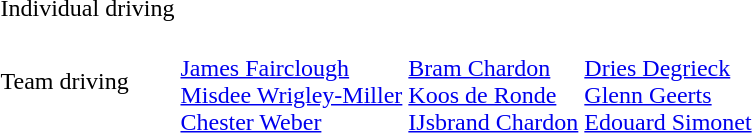<table>
<tr>
<td>Individual driving<br></td>
<td></td>
<td></td>
<td></td>
</tr>
<tr>
<td>Team driving<br></td>
<td><br><a href='#'>James Fairclough</a><br><a href='#'>Misdee Wrigley-Miller</a><br><a href='#'>Chester Weber</a></td>
<td><br><a href='#'>Bram Chardon</a><br><a href='#'>Koos de Ronde</a><br><a href='#'>IJsbrand Chardon</a></td>
<td><br><a href='#'>Dries Degrieck</a><br><a href='#'>Glenn Geerts</a><br><a href='#'>Edouard Simonet</a></td>
</tr>
</table>
